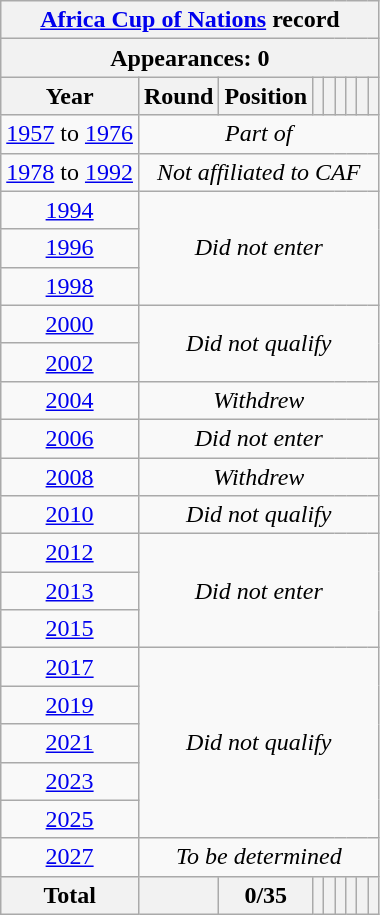<table class="wikitable" style="text-align: center;">
<tr>
<th colspan=9><a href='#'>Africa Cup of Nations</a> record</th>
</tr>
<tr>
<th colspan=9>Appearances: 0</th>
</tr>
<tr>
<th>Year</th>
<th>Round</th>
<th>Position</th>
<th></th>
<th></th>
<th></th>
<th></th>
<th></th>
<th></th>
</tr>
<tr>
<td> <a href='#'>1957</a> to  <a href='#'>1976</a></td>
<td colspan=8><em>Part of </em></td>
</tr>
<tr>
<td> <a href='#'>1978</a> to  <a href='#'>1992</a></td>
<td colspan=8><em>Not affiliated to CAF</em></td>
</tr>
<tr>
<td> <a href='#'>1994</a></td>
<td colspan=8 rowspan=3><em>Did not enter</em></td>
</tr>
<tr>
<td> <a href='#'>1996</a></td>
</tr>
<tr>
<td> <a href='#'>1998</a></td>
</tr>
<tr>
<td>  <a href='#'>2000</a></td>
<td colspan=8 rowspan=2><em>Did not qualify</em></td>
</tr>
<tr>
<td> <a href='#'>2002</a></td>
</tr>
<tr>
<td> <a href='#'>2004</a></td>
<td colspan=8><em>Withdrew</em></td>
</tr>
<tr>
<td> <a href='#'>2006</a></td>
<td colspan=8><em>Did not enter</em></td>
</tr>
<tr>
<td> <a href='#'>2008</a></td>
<td colspan=8><em>Withdrew</em></td>
</tr>
<tr>
<td> <a href='#'>2010</a></td>
<td colspan=8><em>Did not qualify</em></td>
</tr>
<tr>
<td>  <a href='#'>2012</a></td>
<td colspan=8 rowspan=3><em>Did not enter</em></td>
</tr>
<tr>
<td> <a href='#'>2013</a></td>
</tr>
<tr>
<td> <a href='#'>2015</a></td>
</tr>
<tr>
<td> <a href='#'>2017</a></td>
<td colspan=8 rowspan=5><em>Did not qualify</em></td>
</tr>
<tr>
<td> <a href='#'>2019</a></td>
</tr>
<tr>
<td> <a href='#'>2021</a></td>
</tr>
<tr>
<td> <a href='#'>2023</a></td>
</tr>
<tr>
<td> <a href='#'>2025</a></td>
</tr>
<tr>
<td>   <a href='#'>2027</a></td>
<td colspan=8><em>To be determined</em></td>
</tr>
<tr>
<th>Total</th>
<th></th>
<th>0/35</th>
<th></th>
<th></th>
<th></th>
<th></th>
<th></th>
<th></th>
</tr>
</table>
